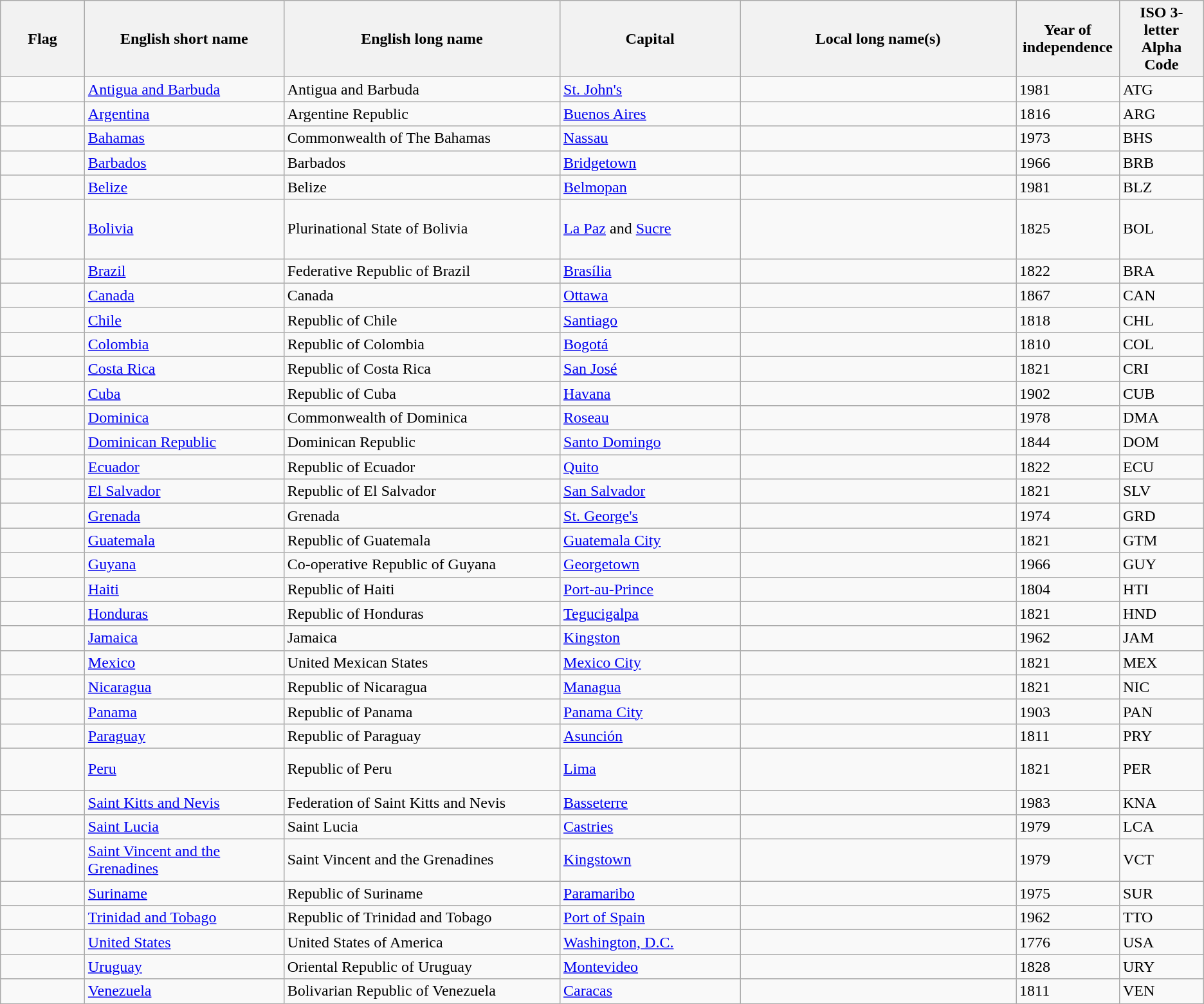<table class="wikitable sortable" style="padding-right:1px; padding-left:1pt; padding-bottom:1px; padding-top:1px;">
<tr style="background:#ececec;">
<th style="width:80px;">Flag</th>
<th style="width:200px;">English short name</th>
<th style="width:280px;">English long name</th>
<th style="width:180px;">Capital</th>
<th style="width:280px;">Local long name(s)</th>
<th style="width:100px;">Year of independence</th>
<th style="width:80px;">ISO 3-letter<br>Alpha Code</th>
</tr>
<tr>
<td style="text-align:center;"></td>
<td style="text-align:left;"><a href='#'>Antigua and Barbuda</a></td>
<td style="text-align:left;">Antigua and Barbuda</td>
<td style="text-align:left;"><a href='#'>St. John's</a></td>
<td style="text-align:left;"></td>
<td style="text-align:left;">1981</td>
<td style="text-align:left;">ATG</td>
</tr>
<tr>
<td style="text-align:center;"></td>
<td style="text-align:left;"><a href='#'>Argentina</a></td>
<td style="text-align:left;">Argentine Republic</td>
<td style="text-align:left;"><a href='#'>Buenos Aires</a></td>
<td style="text-align:left;"></td>
<td style="text-align:left;">1816</td>
<td style="text-align:left;">ARG</td>
</tr>
<tr>
<td style="text-align:center;"></td>
<td style="text-align:left;"><a href='#'>Bahamas</a></td>
<td style="text-align:left;">Commonwealth of The Bahamas</td>
<td style="text-align:left;"><a href='#'>Nassau</a></td>
<td style="text-align:left;"></td>
<td style="text-align:left;">1973</td>
<td style="text-align:left;">BHS</td>
</tr>
<tr>
<td style="text-align:center;"></td>
<td style="text-align:left;"><a href='#'>Barbados</a></td>
<td style="text-align:left;">Barbados</td>
<td style="text-align:left;"><a href='#'>Bridgetown</a></td>
<td style="text-align:left;"></td>
<td style="text-align:left;">1966</td>
<td style="text-align:left;">BRB</td>
</tr>
<tr>
<td style="text-align:center;"></td>
<td style="text-align:left;"><a href='#'>Belize</a></td>
<td style="text-align:left;">Belize</td>
<td style="text-align:left;"><a href='#'>Belmopan</a></td>
<td style="text-align:left;"><br></td>
<td style="text-align:left;">1981</td>
<td style="text-align:left;">BLZ</td>
</tr>
<tr>
<td style="text-align:center;"></td>
<td style="text-align:left;"><a href='#'>Bolivia</a></td>
<td style="text-align:left;">Plurinational State of Bolivia</td>
<td style="text-align:left;"><a href='#'>La Paz</a> and <a href='#'>Sucre</a></td>
<td style="text-align:left;"><br><br><br></td>
<td style="text-align:left;">1825</td>
<td style="text-align:left;">BOL</td>
</tr>
<tr>
<td style="text-align:center;"></td>
<td style="text-align:left;"><a href='#'>Brazil</a></td>
<td style="text-align:left;">Federative Republic of Brazil</td>
<td style="text-align:left;"><a href='#'>Brasília</a></td>
<td style="text-align:left;"></td>
<td style="text-align:left;">1822</td>
<td style="text-align:left;">BRA</td>
</tr>
<tr>
<td style="text-align:center;"></td>
<td style="text-align:left;"><a href='#'>Canada</a></td>
<td style="text-align:left;">Canada</td>
<td style="text-align:left;"><a href='#'>Ottawa</a></td>
<td style="text-align:left;"><br></td>
<td style="text-align:left;">1867</td>
<td style="text-align:left;">CAN</td>
</tr>
<tr>
<td style="text-align:center;"></td>
<td style="text-align:left;"><a href='#'>Chile</a></td>
<td style="text-align:left;">Republic of Chile</td>
<td style="text-align:left;"><a href='#'>Santiago</a></td>
<td style="text-align:left;"></td>
<td style="text-align:left;">1818</td>
<td style="text-align:left;">CHL</td>
</tr>
<tr>
<td style="text-align:center;"></td>
<td style="text-align:left;"><a href='#'>Colombia</a></td>
<td style="text-align:left;">Republic of Colombia</td>
<td style="text-align:left;"><a href='#'>Bogotá</a></td>
<td style="text-align:left;"></td>
<td style="text-align:left;">1810</td>
<td style="text-align:left;">COL</td>
</tr>
<tr>
<td style="text-align:center;"></td>
<td style="text-align:left;"><a href='#'>Costa Rica</a></td>
<td style="text-align:left;">Republic of Costa Rica</td>
<td style="text-align:left;"><a href='#'>San José</a></td>
<td style="text-align:left;"></td>
<td style="text-align:left;">1821</td>
<td style="text-align:left;">CRI</td>
</tr>
<tr>
<td style="text-align:center;"></td>
<td style="text-align:left;"><a href='#'>Cuba</a></td>
<td style="text-align:left;">Republic of Cuba</td>
<td style="text-align:left;"><a href='#'>Havana</a></td>
<td style="text-align:left;"></td>
<td style="text-align:left;">1902</td>
<td style="text-align:left;">CUB</td>
</tr>
<tr>
<td style="text-align:center;"></td>
<td style="text-align:left;"><a href='#'>Dominica</a></td>
<td style="text-align:left;">Commonwealth of Dominica</td>
<td style="text-align:left;"><a href='#'>Roseau</a></td>
<td style="text-align:left;"></td>
<td style="text-align:left;">1978</td>
<td style="text-align:left;">DMA</td>
</tr>
<tr>
<td style="text-align:center;"></td>
<td style="text-align:left;"><a href='#'>Dominican Republic</a></td>
<td style="text-align:left;">Dominican Republic</td>
<td style="text-align:left;"><a href='#'>Santo Domingo</a></td>
<td style="text-align:left;"></td>
<td style="text-align:left;">1844</td>
<td style="text-align:left;">DOM</td>
</tr>
<tr>
<td style="text-align:center;"></td>
<td style="text-align:left;"><a href='#'>Ecuador</a></td>
<td style="text-align:left;">Republic of Ecuador</td>
<td style="text-align:left;"><a href='#'>Quito</a></td>
<td style="text-align:left;"></td>
<td style="text-align:left;">1822</td>
<td style="text-align:left;">ECU</td>
</tr>
<tr>
<td style="text-align:center;"></td>
<td style="text-align:left;"><a href='#'>El Salvador</a></td>
<td style="text-align:left;">Republic of El Salvador</td>
<td style="text-align:left;"><a href='#'>San Salvador</a></td>
<td style="text-align:left;"></td>
<td style="text-align:left;">1821</td>
<td style="text-align:left;">SLV</td>
</tr>
<tr>
<td style="text-align:center;"></td>
<td style="text-align:left;"><a href='#'>Grenada</a></td>
<td style="text-align:left;">Grenada</td>
<td style="text-align:left;"><a href='#'>St. George's</a></td>
<td style="text-align:left;"></td>
<td style="text-align:left;">1974</td>
<td style="text-align:left;">GRD</td>
</tr>
<tr>
<td style="text-align:center;"></td>
<td style="text-align:left;"><a href='#'>Guatemala</a></td>
<td style="text-align:left;">Republic of Guatemala</td>
<td style="text-align:left;"><a href='#'>Guatemala City</a></td>
<td style="text-align:left;"></td>
<td style="text-align:left;">1821</td>
<td style="text-align:left;">GTM</td>
</tr>
<tr>
<td style="text-align:center;"></td>
<td style="text-align:left;"><a href='#'>Guyana</a></td>
<td style="text-align:left;">Co-operative Republic of Guyana</td>
<td style="text-align:left;"><a href='#'>Georgetown</a></td>
<td style="text-align:left;"></td>
<td style="text-align:left;">1966</td>
<td style="text-align:left;">GUY</td>
</tr>
<tr>
<td style="text-align:center;"></td>
<td style="text-align:left;"><a href='#'>Haiti</a></td>
<td style="text-align:left;">Republic of Haiti</td>
<td style="text-align:left;"><a href='#'>Port-au-Prince</a></td>
<td style="text-align:left;"></td>
<td style="text-align:left;">1804</td>
<td style="text-align:left;">HTI</td>
</tr>
<tr>
<td style="text-align:center;"></td>
<td style="text-align:left;"><a href='#'>Honduras</a></td>
<td style="text-align:left;">Republic of Honduras</td>
<td style="text-align:left;"><a href='#'>Tegucigalpa</a></td>
<td style="text-align:left;"></td>
<td style="text-align:left;">1821</td>
<td style="text-align:left;">HND</td>
</tr>
<tr>
<td style="text-align:center;"></td>
<td style="text-align:left;"><a href='#'>Jamaica</a></td>
<td style="text-align:left;">Jamaica</td>
<td style="text-align:left;"><a href='#'>Kingston</a></td>
<td style="text-align:left;"></td>
<td style="text-align:left;">1962</td>
<td style="text-align:left;">JAM</td>
</tr>
<tr>
<td style="text-align:center;"></td>
<td style="text-align:left;"><a href='#'>Mexico</a></td>
<td style="text-align:left;">United Mexican States</td>
<td style="text-align:left;"><a href='#'>Mexico City</a></td>
<td style="text-align:left;"></td>
<td style="text-align:left;">1821</td>
<td style="text-align:left;">MEX</td>
</tr>
<tr>
<td style="text-align:center;"></td>
<td style="text-align:left;"><a href='#'>Nicaragua</a></td>
<td style="text-align:left;">Republic of Nicaragua</td>
<td style="text-align:left;"><a href='#'>Managua</a></td>
<td style="text-align:left;"></td>
<td style="text-align:left;">1821</td>
<td style="text-align:left;">NIC</td>
</tr>
<tr>
<td style="text-align:center;"></td>
<td style="text-align:left;"><a href='#'>Panama</a></td>
<td style="text-align:left;">Republic of Panama</td>
<td style="text-align:left;"><a href='#'>Panama City</a></td>
<td style="text-align:left;"></td>
<td style="text-align:left;">1903</td>
<td style="text-align:left;">PAN</td>
</tr>
<tr>
<td style="text-align:center;"></td>
<td style="text-align:left;"><a href='#'>Paraguay</a></td>
<td style="text-align:left;">Republic of Paraguay</td>
<td style="text-align:left;"><a href='#'>Asunción</a></td>
<td style="text-align:left;"><br></td>
<td style="text-align:left;">1811</td>
<td style="text-align:left;">PRY</td>
</tr>
<tr>
<td style="text-align:center;"></td>
<td style="text-align:left;"><a href='#'>Peru</a></td>
<td style="text-align:left;">Republic of Peru</td>
<td style="text-align:left;"><a href='#'>Lima</a></td>
<td style="text-align:left;"><br><br></td>
<td style="text-align:left;">1821</td>
<td style="text-align:left;">PER</td>
</tr>
<tr>
<td style="text-align:center;"></td>
<td style="text-align:left;"><a href='#'>Saint Kitts and Nevis</a></td>
<td style="text-align:left;">Federation of Saint Kitts and Nevis</td>
<td style="text-align:left;"><a href='#'>Basseterre</a></td>
<td style="text-align:left;"></td>
<td style="text-align:left;">1983</td>
<td style="text-align:left;">KNA</td>
</tr>
<tr>
<td style="text-align:center;"></td>
<td style="text-align:left;"><a href='#'>Saint Lucia</a></td>
<td style="text-align:left;">Saint Lucia</td>
<td style="text-align:left;"><a href='#'>Castries</a></td>
<td style="text-align:left;"></td>
<td style="text-align:left;">1979</td>
<td style="text-align:left;">LCA</td>
</tr>
<tr>
<td style="text-align:center;"></td>
<td style="text-align:left;"><a href='#'>Saint Vincent and the Grenadines</a></td>
<td style="text-align:left;">Saint Vincent and the Grenadines</td>
<td style="text-align:left;"><a href='#'>Kingstown</a></td>
<td style="text-align:left;"></td>
<td style="text-align:left;">1979</td>
<td style="text-align:left;">VCT</td>
</tr>
<tr>
<td style="text-align:center;"></td>
<td style="text-align:left;"><a href='#'>Suriname</a></td>
<td style="text-align:left;">Republic of Suriname</td>
<td style="text-align:left;"><a href='#'>Paramaribo</a></td>
<td style="text-align:left;"></td>
<td style="text-align:left;">1975</td>
<td style="text-align:left;">SUR</td>
</tr>
<tr>
<td style="text-align:center;"></td>
<td style="text-align:left;"><a href='#'>Trinidad and Tobago</a></td>
<td style="text-align:left;">Republic of Trinidad and Tobago</td>
<td style="text-align:left;"><a href='#'>Port of Spain</a></td>
<td style="text-align:left;"></td>
<td style="text-align:left;">1962</td>
<td style="text-align:left;">TTO</td>
</tr>
<tr>
<td style="text-align:center;"></td>
<td style="text-align:left;"><a href='#'>United States</a></td>
<td style="text-align:left;">United States of America</td>
<td style="text-align:left;"><a href='#'>Washington, D.C.</a></td>
<td style="text-align:left;"></td>
<td style="text-align:left;">1776</td>
<td style="text-align:left;">USA</td>
</tr>
<tr>
<td style="text-align:center;"></td>
<td style="text-align:left;"><a href='#'>Uruguay</a></td>
<td style="text-align:left;">Oriental Republic of Uruguay</td>
<td style="text-align:left;"><a href='#'>Montevideo</a></td>
<td style="text-align:left;"></td>
<td style="text-align:left;">1828</td>
<td style="text-align:left;">URY</td>
</tr>
<tr>
<td style="text-align:center;"></td>
<td style="text-align:left;"><a href='#'>Venezuela</a></td>
<td style="text-align:left;">Bolivarian Republic of Venezuela</td>
<td style="text-align:left;"><a href='#'>Caracas</a></td>
<td style="text-align:left;"></td>
<td style="text-align:left;">1811</td>
<td style="text-align:left;">VEN</td>
</tr>
</table>
